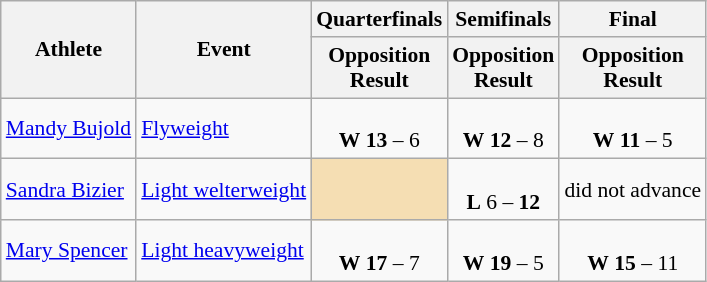<table class="wikitable" border="1" style="font-size:90%">
<tr>
<th rowspan=2>Athlete</th>
<th rowspan=2>Event</th>
<th>Quarterfinals</th>
<th>Semifinals</th>
<th>Final</th>
</tr>
<tr>
<th>Opposition<br>Result</th>
<th>Opposition<br>Result</th>
<th>Opposition<br>Result</th>
</tr>
<tr>
<td><a href='#'>Mandy Bujold</a></td>
<td><a href='#'>Flyweight</a></td>
<td align=center><br> <strong>W</strong> <strong>13</strong> – 6</td>
<td align=center><br> <strong>W</strong> <strong>12</strong> – 8</td>
<td align=center><br> <strong>W</strong> <strong>11</strong> – 5<br></td>
</tr>
<tr>
<td><a href='#'>Sandra Bizier</a></td>
<td><a href='#'>Light welterweight</a></td>
<td bgcolor=wheat></td>
<td align=center><br> <strong>L</strong> 6 – <strong>12</strong><br></td>
<td align="center" colspan="7">did not advance</td>
</tr>
<tr>
<td><a href='#'>Mary Spencer</a></td>
<td><a href='#'>Light heavyweight</a></td>
<td align=center><br> <strong>W</strong> <strong>17</strong> – 7</td>
<td align=center><br> <strong>W</strong> <strong>19</strong> – 5</td>
<td align=center><br> <strong>W</strong> <strong>15</strong> – 11<br></td>
</tr>
</table>
